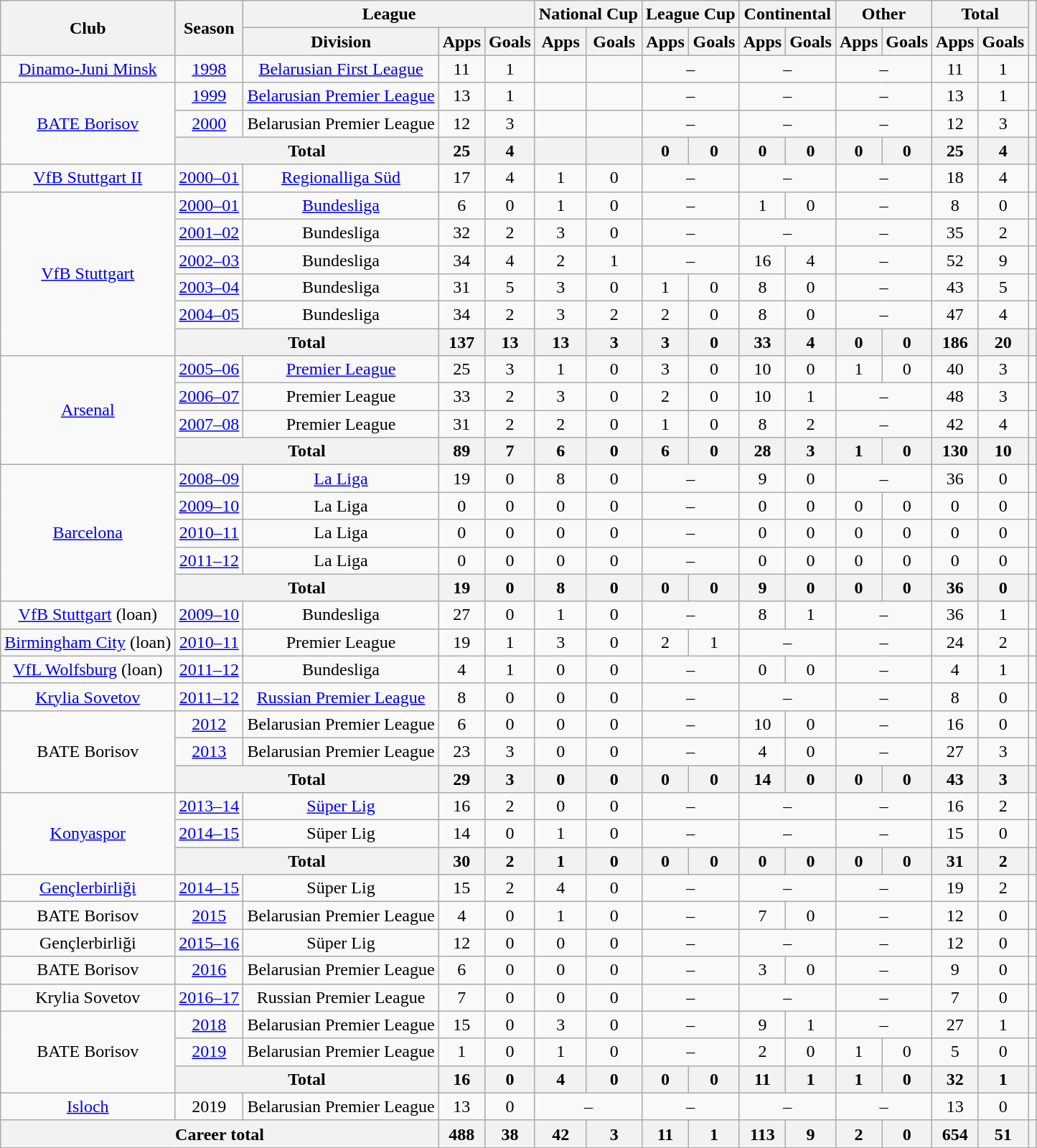<table class="wikitable" style="text-align: center">
<tr>
<th rowspan="2">Club</th>
<th rowspan="2">Season</th>
<th colspan="3">League</th>
<th colspan="2">National Cup</th>
<th colspan="2">League Cup</th>
<th colspan="2">Continental</th>
<th colspan="2">Other</th>
<th colspan="2">Total</th>
<th rowspan="2"></th>
</tr>
<tr>
<th>Division</th>
<th>Apps</th>
<th>Goals</th>
<th>Apps</th>
<th>Goals</th>
<th>Apps</th>
<th>Goals</th>
<th>Apps</th>
<th>Goals</th>
<th>Apps</th>
<th>Goals</th>
<th>Apps</th>
<th>Goals</th>
</tr>
<tr>
<td><a href='#'>Dinamo-Juni Minsk</a></td>
<td><a href='#'>1998</a></td>
<td><a href='#'>Belarusian First League</a></td>
<td>11</td>
<td>1</td>
<td></td>
<td></td>
<td colspan="2">–</td>
<td colspan="2">–</td>
<td colspan="2">–</td>
<td>11</td>
<td>1</td>
<td></td>
</tr>
<tr>
<td rowspan="3"><a href='#'>BATE Borisov</a></td>
<td><a href='#'>1999</a></td>
<td><a href='#'>Belarusian Premier League</a></td>
<td>13</td>
<td>1</td>
<td></td>
<td></td>
<td colspan="2">–</td>
<td colspan="2">–</td>
<td colspan="2">–</td>
<td>13</td>
<td>1</td>
<td></td>
</tr>
<tr>
<td><a href='#'>2000</a></td>
<td>Belarusian Premier League</td>
<td>12</td>
<td>3</td>
<td></td>
<td></td>
<td colspan="2">–</td>
<td colspan="2">–</td>
<td colspan="2">–</td>
<td>12</td>
<td>3</td>
<td></td>
</tr>
<tr>
<th colspan="2">Total</th>
<th>25</th>
<th>4</th>
<th></th>
<th></th>
<th>0</th>
<th>0</th>
<th>0</th>
<th>0</th>
<th>0</th>
<th>0</th>
<th>25</th>
<th>4</th>
<th></th>
</tr>
<tr>
<td><a href='#'>VfB Stuttgart II</a></td>
<td><a href='#'>2000–01</a></td>
<td><a href='#'>Regionalliga Süd</a></td>
<td>17</td>
<td>4</td>
<td>1</td>
<td>0</td>
<td colspan="2">–</td>
<td colspan="2">–</td>
<td colspan="2">–</td>
<td>18</td>
<td>4</td>
<td></td>
</tr>
<tr>
<td rowspan="6"><a href='#'>VfB Stuttgart</a></td>
<td><a href='#'>2000–01</a></td>
<td><a href='#'>Bundesliga</a></td>
<td>6</td>
<td>0</td>
<td>1</td>
<td>0</td>
<td colspan="2">–</td>
<td>1</td>
<td>0</td>
<td colspan="2">–</td>
<td>8</td>
<td>0</td>
<td></td>
</tr>
<tr>
<td><a href='#'>2001–02</a></td>
<td>Bundesliga</td>
<td>32</td>
<td>2</td>
<td>3</td>
<td>0</td>
<td colspan="2">–</td>
<td colspan="2">–</td>
<td colspan="2">–</td>
<td>35</td>
<td>2</td>
<td></td>
</tr>
<tr>
<td><a href='#'>2002–03</a></td>
<td>Bundesliga</td>
<td>34</td>
<td>4</td>
<td>2</td>
<td>1</td>
<td colspan="2">–</td>
<td>16</td>
<td>4</td>
<td colspan="2">–</td>
<td>52</td>
<td>9</td>
<td></td>
</tr>
<tr>
<td><a href='#'>2003–04</a></td>
<td>Bundesliga</td>
<td>31</td>
<td>5</td>
<td>3</td>
<td>0</td>
<td>1</td>
<td>0</td>
<td>8</td>
<td>0</td>
<td colspan="2">–</td>
<td>43</td>
<td>5</td>
<td></td>
</tr>
<tr>
<td><a href='#'>2004–05</a></td>
<td>Bundesliga</td>
<td>34</td>
<td>2</td>
<td>3</td>
<td>2</td>
<td>2</td>
<td>0</td>
<td>8</td>
<td>0</td>
<td colspan="2">–</td>
<td>47</td>
<td>4</td>
<td></td>
</tr>
<tr>
<th colspan="2">Total</th>
<th>137</th>
<th>13</th>
<th>13</th>
<th>3</th>
<th>3</th>
<th>0</th>
<th>33</th>
<th>4</th>
<th>0</th>
<th>0</th>
<th>186</th>
<th>20</th>
<th></th>
</tr>
<tr>
<td rowspan="4"><a href='#'>Arsenal</a></td>
<td><a href='#'>2005–06</a></td>
<td><a href='#'>Premier League</a></td>
<td>25</td>
<td>3</td>
<td>1</td>
<td>0</td>
<td>3</td>
<td>0</td>
<td>10</td>
<td>0</td>
<td>1</td>
<td>0</td>
<td>40</td>
<td>3</td>
<td></td>
</tr>
<tr>
<td><a href='#'>2006–07</a></td>
<td>Premier League</td>
<td>33</td>
<td>2</td>
<td>3</td>
<td>0</td>
<td>2</td>
<td>0</td>
<td>10</td>
<td>1</td>
<td colspan="2">–</td>
<td>48</td>
<td>3</td>
<td></td>
</tr>
<tr>
<td><a href='#'>2007–08</a></td>
<td>Premier League</td>
<td>31</td>
<td>2</td>
<td>2</td>
<td>0</td>
<td>1</td>
<td>0</td>
<td>8</td>
<td>2</td>
<td colspan="2">–</td>
<td>42</td>
<td>4</td>
<td></td>
</tr>
<tr>
<th colspan="2">Total</th>
<th>89</th>
<th>7</th>
<th>6</th>
<th>0</th>
<th>6</th>
<th>0</th>
<th>28</th>
<th>3</th>
<th>1</th>
<th>0</th>
<th>130</th>
<th>10</th>
<th></th>
</tr>
<tr>
<td rowspan="5"><a href='#'>Barcelona</a></td>
<td><a href='#'>2008–09</a></td>
<td><a href='#'>La Liga</a></td>
<td>19</td>
<td>0</td>
<td>8</td>
<td>0</td>
<td colspan="2">–</td>
<td>9</td>
<td>0</td>
<td colspan="2">–</td>
<td>36</td>
<td>0</td>
<td></td>
</tr>
<tr>
<td><a href='#'>2009–10</a></td>
<td>La Liga</td>
<td>0</td>
<td>0</td>
<td>0</td>
<td>0</td>
<td colspan="2">–</td>
<td>0</td>
<td>0</td>
<td>0</td>
<td>0</td>
<td>0</td>
<td>0</td>
<td></td>
</tr>
<tr>
<td><a href='#'>2010–11</a></td>
<td>La Liga</td>
<td>0</td>
<td>0</td>
<td>0</td>
<td>0</td>
<td colspan="2">–</td>
<td>0</td>
<td>0</td>
<td>0</td>
<td>0</td>
<td>0</td>
<td>0</td>
<td></td>
</tr>
<tr>
<td><a href='#'>2011–12</a></td>
<td>La Liga</td>
<td>0</td>
<td>0</td>
<td>0</td>
<td>0</td>
<td colspan="2">–</td>
<td>0</td>
<td>0</td>
<td>0</td>
<td>0</td>
<td>0</td>
<td>0</td>
<td></td>
</tr>
<tr>
<th colspan="2">Total</th>
<th>19</th>
<th>0</th>
<th>8</th>
<th>0</th>
<th>0</th>
<th>0</th>
<th>9</th>
<th>0</th>
<th>0</th>
<th>0</th>
<th>36</th>
<th>0</th>
<th></th>
</tr>
<tr>
<td><a href='#'>VfB Stuttgart</a> (loan)</td>
<td><a href='#'>2009–10</a></td>
<td>Bundesliga</td>
<td>27</td>
<td>0</td>
<td>1</td>
<td>0</td>
<td colspan="2">–</td>
<td>8</td>
<td>1</td>
<td colspan="2">–</td>
<td>36</td>
<td>1</td>
<td></td>
</tr>
<tr>
<td><a href='#'>Birmingham City</a> (loan)</td>
<td><a href='#'>2010–11</a></td>
<td>Premier League</td>
<td>19</td>
<td>1</td>
<td>3</td>
<td>0</td>
<td>2</td>
<td>1</td>
<td colspan="2">–</td>
<td colspan="2">–</td>
<td>24</td>
<td>2</td>
<td></td>
</tr>
<tr>
<td><a href='#'>VfL Wolfsburg</a> (loan)</td>
<td><a href='#'>2011–12</a></td>
<td>Bundesliga</td>
<td>4</td>
<td>1</td>
<td>0</td>
<td>0</td>
<td colspan="2">–</td>
<td>0</td>
<td>0</td>
<td colspan="2">–</td>
<td>4</td>
<td>1</td>
<td></td>
</tr>
<tr>
<td><a href='#'>Krylia Sovetov</a></td>
<td><a href='#'>2011–12</a></td>
<td><a href='#'>Russian Premier League</a></td>
<td>8</td>
<td>0</td>
<td>0</td>
<td>0</td>
<td colspan="2">–</td>
<td colspan="2">–</td>
<td colspan="2">–</td>
<td>8</td>
<td>0</td>
<td></td>
</tr>
<tr>
<td rowspan="3">BATE Borisov</td>
<td><a href='#'>2012</a></td>
<td>Belarusian Premier League</td>
<td>6</td>
<td>0</td>
<td>0</td>
<td>0</td>
<td colspan="2">–</td>
<td>10</td>
<td>0</td>
<td colspan="2">–</td>
<td>16</td>
<td>0</td>
<td></td>
</tr>
<tr>
<td><a href='#'>2013</a></td>
<td>Belarusian Premier League</td>
<td>23</td>
<td>3</td>
<td>0</td>
<td>0</td>
<td colspan="2">–</td>
<td>4</td>
<td>0</td>
<td colspan="2">–</td>
<td>27</td>
<td>3</td>
<td></td>
</tr>
<tr>
<th colspan="2">Total</th>
<th>29</th>
<th>3</th>
<th>0</th>
<th>0</th>
<th>0</th>
<th>0</th>
<th>14</th>
<th>0</th>
<th>0</th>
<th>0</th>
<th>43</th>
<th>3</th>
<th></th>
</tr>
<tr>
<td rowspan="3"><a href='#'>Konyaspor</a></td>
<td><a href='#'>2013–14</a></td>
<td><a href='#'>Süper Lig</a></td>
<td>16</td>
<td>2</td>
<td>0</td>
<td>0</td>
<td colspan="2">–</td>
<td colspan="2">–</td>
<td colspan="2">–</td>
<td>16</td>
<td>2</td>
<td></td>
</tr>
<tr>
<td><a href='#'>2014–15</a></td>
<td>Süper Lig</td>
<td>14</td>
<td>0</td>
<td>1</td>
<td>0</td>
<td colspan="2">–</td>
<td colspan="2">–</td>
<td colspan="2">–</td>
<td>15</td>
<td>0</td>
<td></td>
</tr>
<tr>
<th colspan="2">Total</th>
<th>30</th>
<th>2</th>
<th>1</th>
<th>0</th>
<th>0</th>
<th>0</th>
<th>0</th>
<th>0</th>
<th>0</th>
<th>0</th>
<th>31</th>
<th>2</th>
<th></th>
</tr>
<tr>
<td><a href='#'>Gençlerbirliği</a></td>
<td><a href='#'>2014–15</a></td>
<td>Süper Lig</td>
<td>15</td>
<td>2</td>
<td>4</td>
<td>0</td>
<td colspan="2">–</td>
<td colspan="2">–</td>
<td colspan="2">–</td>
<td>19</td>
<td>2</td>
<td></td>
</tr>
<tr>
<td>BATE Borisov</td>
<td><a href='#'>2015</a></td>
<td>Belarusian Premier League</td>
<td>4</td>
<td>0</td>
<td>1</td>
<td>0</td>
<td colspan="2">–</td>
<td>7</td>
<td>0</td>
<td colspan="2">–</td>
<td>12</td>
<td>0</td>
<td></td>
</tr>
<tr>
<td>Gençlerbirliği</td>
<td><a href='#'>2015–16</a></td>
<td>Süper Lig</td>
<td>12</td>
<td>0</td>
<td>0</td>
<td>0</td>
<td colspan="2">–</td>
<td colspan="2">–</td>
<td colspan="2">–</td>
<td>12</td>
<td>0</td>
<td></td>
</tr>
<tr>
<td>BATE Borisov</td>
<td><a href='#'>2016</a></td>
<td>Belarusian Premier League</td>
<td>6</td>
<td>0</td>
<td>0</td>
<td>0</td>
<td colspan="2">–</td>
<td>3</td>
<td>0</td>
<td colspan="2">–</td>
<td>9</td>
<td>0</td>
<td></td>
</tr>
<tr>
<td>Krylia Sovetov</td>
<td><a href='#'>2016–17</a></td>
<td>Russian Premier League</td>
<td>7</td>
<td>0</td>
<td>0</td>
<td>0</td>
<td colspan="2">–</td>
<td colspan="2">–</td>
<td colspan="2">–</td>
<td>7</td>
<td>0</td>
<td></td>
</tr>
<tr>
<td rowspan="3">BATE Borisov</td>
<td><a href='#'>2018</a></td>
<td>Belarusian Premier League</td>
<td>15</td>
<td>0</td>
<td>3</td>
<td>0</td>
<td colspan="2">–</td>
<td>9</td>
<td>1</td>
<td colspan="2">–</td>
<td>27</td>
<td>1</td>
<td></td>
</tr>
<tr>
<td><a href='#'>2019</a></td>
<td>Belarusian Premier League</td>
<td>1</td>
<td>0</td>
<td>1</td>
<td>0</td>
<td colspan="2">–</td>
<td>2</td>
<td>0</td>
<td>1</td>
<td>0</td>
<td>5</td>
<td>0</td>
<td></td>
</tr>
<tr>
<th colspan="2">Total</th>
<th>16</th>
<th>0</th>
<th>4</th>
<th>0</th>
<th>0</th>
<th>0</th>
<th>11</th>
<th>1</th>
<th>1</th>
<th>0</th>
<th>32</th>
<th>1</th>
<th></th>
</tr>
<tr>
<td><a href='#'>Isloch</a></td>
<td>2019</td>
<td>Belarusian Premier League</td>
<td>13</td>
<td>0</td>
<td colspan="2">–</td>
<td colspan="2">–</td>
<td colspan="2">–</td>
<td colspan="2">–</td>
<td>13</td>
<td>0</td>
<td></td>
</tr>
<tr>
<th colspan="3">Career total</th>
<th>488</th>
<th>38</th>
<th>42</th>
<th>3</th>
<th>11</th>
<th>1</th>
<th>113</th>
<th>9</th>
<th>2</th>
<th>0</th>
<th>654</th>
<th>51</th>
<th></th>
</tr>
</table>
